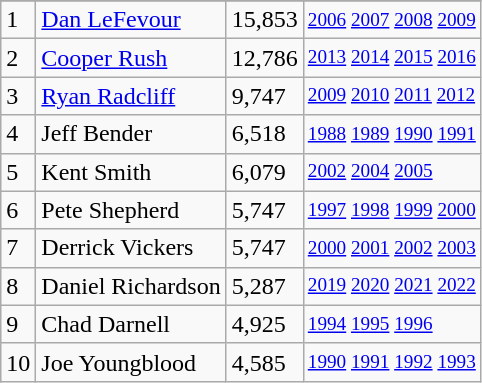<table class="wikitable">
<tr>
</tr>
<tr>
<td>1</td>
<td><a href='#'>Dan LeFevour</a></td>
<td><abbr>15,853</abbr></td>
<td style="font-size:80%;"><a href='#'>2006</a> <a href='#'>2007</a> <a href='#'>2008</a> <a href='#'>2009</a></td>
</tr>
<tr>
<td>2</td>
<td><a href='#'>Cooper Rush</a></td>
<td><abbr>12,786</abbr></td>
<td style="font-size:80%;"><a href='#'>2013</a> <a href='#'>2014</a> <a href='#'>2015</a> <a href='#'>2016</a></td>
</tr>
<tr>
<td>3</td>
<td><a href='#'>Ryan Radcliff</a></td>
<td><abbr>9,747</abbr></td>
<td style="font-size:80%;"><a href='#'>2009</a> <a href='#'>2010</a> <a href='#'>2011</a> <a href='#'>2012</a></td>
</tr>
<tr>
<td>4</td>
<td>Jeff Bender</td>
<td><abbr>6,518</abbr></td>
<td style="font-size:80%;"><a href='#'>1988</a> <a href='#'>1989</a> <a href='#'>1990</a> <a href='#'>1991</a></td>
</tr>
<tr>
<td>5</td>
<td>Kent Smith</td>
<td><abbr>6,079</abbr></td>
<td style="font-size:80%;"><a href='#'>2002</a> <a href='#'>2004</a> <a href='#'>2005</a></td>
</tr>
<tr>
<td>6</td>
<td>Pete Shepherd</td>
<td><abbr>5,747</abbr></td>
<td style="font-size:80%;"><a href='#'>1997</a> <a href='#'>1998</a> <a href='#'>1999</a> <a href='#'>2000</a></td>
</tr>
<tr>
<td>7</td>
<td>Derrick Vickers</td>
<td><abbr>5,747</abbr></td>
<td style="font-size:80%;"><a href='#'>2000</a> <a href='#'>2001</a> <a href='#'>2002</a> <a href='#'>2003</a></td>
</tr>
<tr>
<td>8</td>
<td>Daniel Richardson</td>
<td><abbr>5,287</abbr></td>
<td style="font-size:80%;"><a href='#'>2019</a> <a href='#'>2020</a> <a href='#'>2021</a> <a href='#'>2022</a></td>
</tr>
<tr>
<td>9</td>
<td>Chad Darnell</td>
<td><abbr>4,925</abbr></td>
<td style="font-size:80%;"><a href='#'>1994</a> <a href='#'>1995</a> <a href='#'>1996</a></td>
</tr>
<tr>
<td>10</td>
<td>Joe Youngblood</td>
<td><abbr>4,585</abbr></td>
<td style="font-size:80%;"><a href='#'>1990</a> <a href='#'>1991</a> <a href='#'>1992</a> <a href='#'>1993</a></td>
</tr>
</table>
